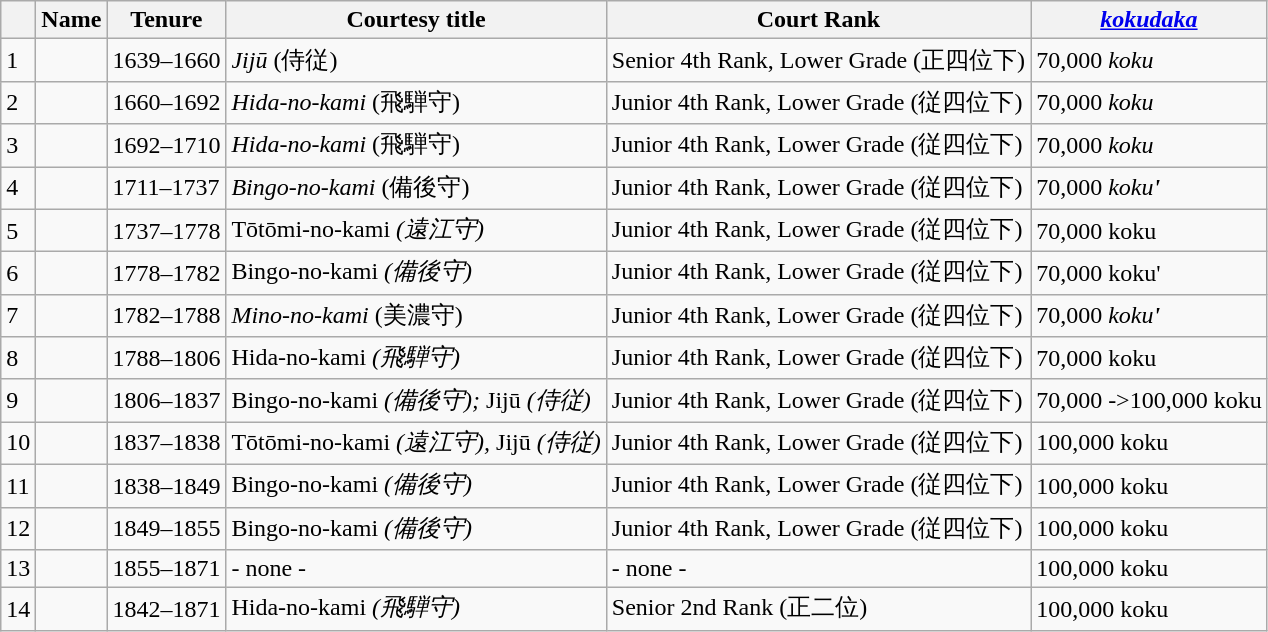<table class=wikitable>
<tr>
<th></th>
<th>Name</th>
<th>Tenure</th>
<th>Courtesy title</th>
<th>Court Rank</th>
<th><em><a href='#'>kokudaka</a></em></th>
</tr>
<tr>
<td>1</td>
<td></td>
<td>1639–1660</td>
<td><em>Jijū</em> (侍従)</td>
<td>Senior 4th Rank, Lower Grade (正四位下)</td>
<td>70,000 <em>koku</em></td>
</tr>
<tr>
<td>2</td>
<td></td>
<td>1660–1692</td>
<td><em>Hida-no-kami</em> (飛騨守)</td>
<td>Junior 4th Rank, Lower Grade (従四位下)</td>
<td>70,000 <em>koku</em></td>
</tr>
<tr>
<td>3</td>
<td></td>
<td>1692–1710</td>
<td><em>Hida-no-kami</em> (飛騨守)</td>
<td>Junior 4th Rank, Lower Grade (従四位下)</td>
<td>70,000 <em>koku</em></td>
</tr>
<tr>
<td>4</td>
<td></td>
<td>1711–1737</td>
<td><em>Bingo-no-kami</em> (備後守)</td>
<td>Junior 4th Rank, Lower Grade (従四位下)</td>
<td>70,000 <em>koku<strong>'</td>
</tr>
<tr>
<td>5</td>
<td></td>
<td>1737–1778</td>
<td></em>Tōtōmi-no-kami<em> (遠江守)</td>
<td>Junior 4th Rank, Lower Grade (従四位下)</td>
<td>70,000 </em>koku<em></td>
</tr>
<tr>
<td>6</td>
<td></td>
<td>1778–1782</td>
<td></em>Bingo-no-kami<em> (備後守)</td>
<td>Junior 4th Rank, Lower Grade (従四位下)</td>
<td>70,000 </em>koku</strong>'</td>
</tr>
<tr>
<td>7</td>
<td></td>
<td>1782–1788</td>
<td><em>Mino-no-kami</em> (美濃守)</td>
<td>Junior 4th Rank, Lower Grade (従四位下)</td>
<td>70,000 <em>koku<strong>'</td>
</tr>
<tr>
<td>8</td>
<td></td>
<td>1788–1806</td>
<td></em>Hida-no-kami<em> (飛騨守)</td>
<td>Junior 4th Rank, Lower Grade (従四位下)</td>
<td>70,000 </em>koku<em></td>
</tr>
<tr>
<td>9</td>
<td></td>
<td>1806–1837</td>
<td></em>Bingo-no-kami<em> (備後守); </em>Jijū<em> (侍従)</td>
<td>Junior 4th Rank, Lower Grade (従四位下)</td>
<td>70,000 ->100,000 </em>koku<em></td>
</tr>
<tr>
<td>10</td>
<td></td>
<td>1837–1838</td>
<td></em>Tōtōmi-no-kami<em> (遠江守), </em>Jijū<em> (侍従)</td>
<td>Junior 4th Rank, Lower Grade (従四位下)</td>
<td>100,000 </em>koku<em></td>
</tr>
<tr>
<td>11</td>
<td></td>
<td>1838–1849</td>
<td></em>Bingo-no-kami<em> (備後守)</td>
<td>Junior 4th Rank, Lower Grade (従四位下)</td>
<td>100,000 </em>koku<em></td>
</tr>
<tr>
<td>12</td>
<td></td>
<td>1849–1855</td>
<td></em>Bingo-no-kami<em> (備後守)</td>
<td>Junior 4th Rank, Lower Grade (従四位下)</td>
<td>100,000 </em>koku<em></td>
</tr>
<tr>
<td>13</td>
<td></td>
<td>1855–1871</td>
<td>- none -</td>
<td>- none -</td>
<td>100,000 </em>koku<em></td>
</tr>
<tr>
<td>14</td>
<td></td>
<td>1842–1871</td>
<td></em>Hida-no-kami<em> (飛騨守)</td>
<td>Senior 2nd Rank (正二位)</td>
<td>100,000 </em>koku<em></td>
</tr>
</table>
